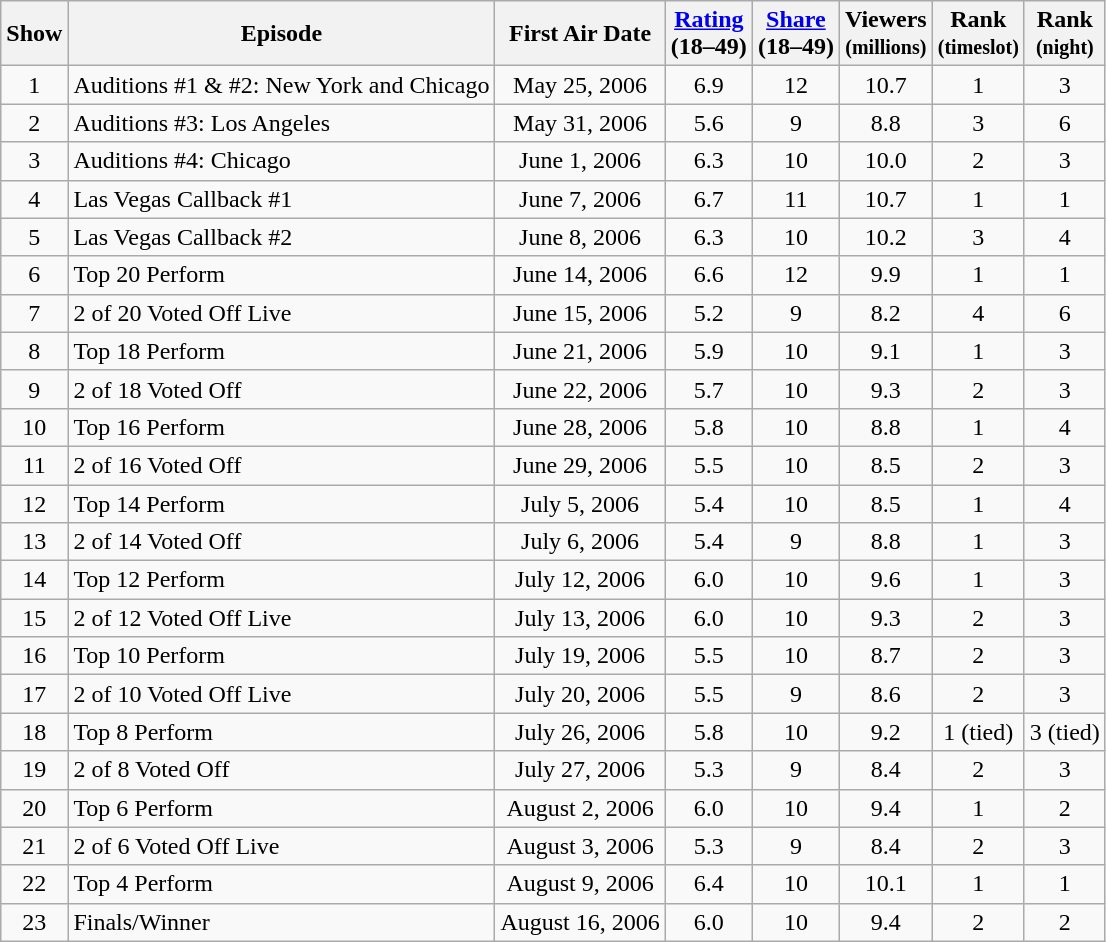<table class="wikitable" style="text-align:center">
<tr>
<th>Show</th>
<th>Episode</th>
<th>First Air Date</th>
<th><a href='#'>Rating</a><br>(18–49)</th>
<th><a href='#'>Share</a><br>(18–49)</th>
<th>Viewers<br><small>(millions)</small></th>
<th>Rank<br><small>(timeslot)</small></th>
<th>Rank<br><small>(night)</small></th>
</tr>
<tr>
<td>1</td>
<td style="text-align:left;">Auditions #1 & #2: New York and Chicago</td>
<td>May 25, 2006</td>
<td>6.9</td>
<td>12</td>
<td>10.7</td>
<td>1</td>
<td>3</td>
</tr>
<tr>
<td>2</td>
<td style="text-align:left;">Auditions #3: Los Angeles</td>
<td>May 31, 2006</td>
<td>5.6</td>
<td>9</td>
<td>8.8</td>
<td>3</td>
<td>6</td>
</tr>
<tr>
<td>3</td>
<td style="text-align:left;">Auditions #4: Chicago</td>
<td>June 1, 2006</td>
<td>6.3</td>
<td>10</td>
<td>10.0</td>
<td>2</td>
<td>3</td>
</tr>
<tr>
<td>4</td>
<td style="text-align:left;">Las Vegas Callback #1</td>
<td>June 7, 2006</td>
<td>6.7</td>
<td>11</td>
<td>10.7</td>
<td>1</td>
<td>1</td>
</tr>
<tr>
<td>5</td>
<td style="text-align:left;">Las Vegas Callback #2</td>
<td>June 8, 2006</td>
<td>6.3</td>
<td>10</td>
<td>10.2</td>
<td>3</td>
<td>4</td>
</tr>
<tr>
<td>6</td>
<td style="text-align:left;">Top 20 Perform</td>
<td>June 14, 2006</td>
<td>6.6</td>
<td>12</td>
<td>9.9</td>
<td>1</td>
<td>1</td>
</tr>
<tr>
<td>7</td>
<td style="text-align:left;">2 of 20 Voted Off Live</td>
<td>June 15, 2006</td>
<td>5.2</td>
<td>9</td>
<td>8.2</td>
<td>4</td>
<td>6</td>
</tr>
<tr>
<td>8</td>
<td style="text-align:left;">Top 18 Perform</td>
<td>June 21, 2006</td>
<td>5.9</td>
<td>10</td>
<td>9.1</td>
<td>1</td>
<td>3</td>
</tr>
<tr>
<td>9</td>
<td style="text-align:left;">2 of 18 Voted Off</td>
<td>June 22, 2006</td>
<td>5.7</td>
<td>10</td>
<td>9.3</td>
<td>2</td>
<td>3</td>
</tr>
<tr>
<td>10</td>
<td style="text-align:left;">Top 16 Perform</td>
<td>June 28, 2006</td>
<td>5.8</td>
<td>10</td>
<td>8.8</td>
<td>1</td>
<td>4</td>
</tr>
<tr>
<td>11</td>
<td style="text-align:left;">2 of 16 Voted Off</td>
<td>June 29, 2006</td>
<td>5.5</td>
<td>10</td>
<td>8.5</td>
<td>2</td>
<td>3</td>
</tr>
<tr>
<td>12</td>
<td style="text-align:left;">Top 14 Perform</td>
<td>July 5, 2006</td>
<td>5.4</td>
<td>10</td>
<td>8.5</td>
<td>1</td>
<td>4</td>
</tr>
<tr>
<td>13</td>
<td style="text-align:left;">2 of 14 Voted Off</td>
<td>July 6, 2006</td>
<td>5.4</td>
<td>9</td>
<td>8.8</td>
<td>1</td>
<td>3</td>
</tr>
<tr>
<td>14</td>
<td style="text-align:left;">Top 12 Perform</td>
<td>July 12, 2006</td>
<td>6.0</td>
<td>10</td>
<td>9.6</td>
<td>1</td>
<td>3</td>
</tr>
<tr>
<td>15</td>
<td style="text-align:left;">2 of 12 Voted Off Live</td>
<td>July 13, 2006</td>
<td>6.0</td>
<td>10</td>
<td>9.3</td>
<td>2</td>
<td>3</td>
</tr>
<tr>
<td>16</td>
<td style="text-align:left;">Top 10 Perform</td>
<td>July 19, 2006</td>
<td>5.5</td>
<td>10</td>
<td>8.7</td>
<td>2</td>
<td>3</td>
</tr>
<tr>
<td>17</td>
<td style="text-align:left;">2 of 10 Voted Off Live</td>
<td>July 20, 2006</td>
<td>5.5</td>
<td>9</td>
<td>8.6</td>
<td>2</td>
<td>3</td>
</tr>
<tr>
<td>18</td>
<td style="text-align:left;">Top 8 Perform</td>
<td>July 26, 2006</td>
<td>5.8</td>
<td>10</td>
<td>9.2</td>
<td>1 (tied)</td>
<td>3 (tied)</td>
</tr>
<tr>
<td>19</td>
<td style="text-align:left;">2 of 8 Voted Off</td>
<td>July 27, 2006</td>
<td>5.3</td>
<td>9</td>
<td>8.4</td>
<td>2</td>
<td>3</td>
</tr>
<tr>
<td>20</td>
<td style="text-align:left;">Top 6 Perform</td>
<td>August 2, 2006</td>
<td>6.0</td>
<td>10</td>
<td>9.4</td>
<td>1</td>
<td>2</td>
</tr>
<tr>
<td>21</td>
<td style="text-align:left;">2 of 6 Voted Off Live</td>
<td>August 3, 2006</td>
<td>5.3</td>
<td>9</td>
<td>8.4</td>
<td>2</td>
<td>3</td>
</tr>
<tr>
<td>22</td>
<td style="text-align:left;">Top 4 Perform</td>
<td>August 9, 2006</td>
<td>6.4</td>
<td>10</td>
<td>10.1</td>
<td>1</td>
<td>1</td>
</tr>
<tr>
<td>23</td>
<td style="text-align:left;">Finals/Winner</td>
<td>August 16, 2006</td>
<td>6.0</td>
<td>10</td>
<td>9.4</td>
<td>2</td>
<td>2</td>
</tr>
</table>
